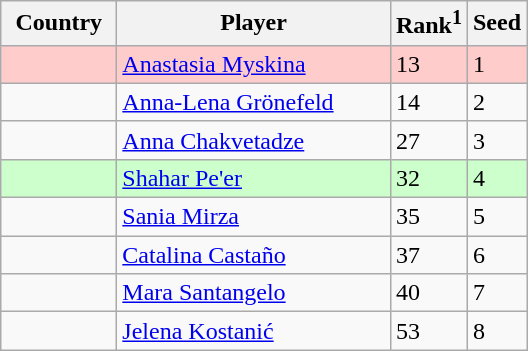<table class="sortable wikitable">
<tr>
<th width="70">Country</th>
<th width="175">Player</th>
<th>Rank<sup>1</sup></th>
<th>Seed</th>
</tr>
<tr style="background:#fcc;">
<td></td>
<td><a href='#'>Anastasia Myskina</a></td>
<td>13</td>
<td>1</td>
</tr>
<tr>
<td></td>
<td><a href='#'>Anna-Lena Grönefeld</a></td>
<td>14</td>
<td>2</td>
</tr>
<tr>
<td></td>
<td><a href='#'>Anna Chakvetadze</a></td>
<td>27</td>
<td>3</td>
</tr>
<tr style="background:#cfc;">
<td></td>
<td><a href='#'>Shahar Pe'er</a></td>
<td>32</td>
<td>4</td>
</tr>
<tr>
<td></td>
<td><a href='#'>Sania Mirza</a></td>
<td>35</td>
<td>5</td>
</tr>
<tr>
<td></td>
<td><a href='#'>Catalina Castaño</a></td>
<td>37</td>
<td>6</td>
</tr>
<tr>
<td></td>
<td><a href='#'>Mara Santangelo</a></td>
<td>40</td>
<td>7</td>
</tr>
<tr>
<td></td>
<td><a href='#'>Jelena Kostanić</a></td>
<td>53</td>
<td>8</td>
</tr>
</table>
